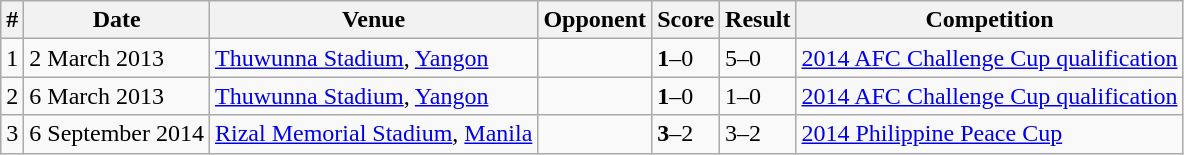<table class="wikitable">
<tr>
<th>#</th>
<th>Date</th>
<th>Venue</th>
<th>Opponent</th>
<th>Score</th>
<th>Result</th>
<th>Competition</th>
</tr>
<tr>
<td>1</td>
<td>2 March 2013</td>
<td><a href='#'>Thuwunna Stadium</a>, <a href='#'>Yangon</a></td>
<td></td>
<td><strong>1</strong>–0</td>
<td>5–0</td>
<td><a href='#'>2014 AFC Challenge Cup qualification</a></td>
</tr>
<tr>
<td>2</td>
<td>6 March 2013</td>
<td><a href='#'>Thuwunna Stadium</a>, <a href='#'>Yangon</a></td>
<td></td>
<td><strong>1</strong>–0</td>
<td>1–0</td>
<td><a href='#'>2014 AFC Challenge Cup qualification</a></td>
</tr>
<tr>
<td>3</td>
<td>6 September 2014</td>
<td><a href='#'>Rizal Memorial Stadium</a>, <a href='#'>Manila</a></td>
<td></td>
<td><strong>3</strong>–2</td>
<td>3–2</td>
<td><a href='#'>2014 Philippine Peace Cup</a></td>
</tr>
</table>
